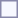<table style="border:1px solid #8888aa; background-color:#f7f8ff; padding:5px; font-size:95%; margin: 0px 12px 12px 0px;">
</table>
